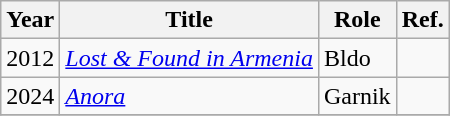<table class="wikitable sortable plainrowheaders">
<tr>
<th>Year</th>
<th>Title</th>
<th>Role</th>
<th class="unsortable">Ref.</th>
</tr>
<tr>
<td>2012</td>
<td><em><a href='#'>Lost & Found in Armenia</a></em></td>
<td>Bldo</td>
<td></td>
</tr>
<tr>
<td>2024</td>
<td><em><a href='#'>Anora</a></em></td>
<td>Garnik</td>
<td></td>
</tr>
<tr>
</tr>
</table>
